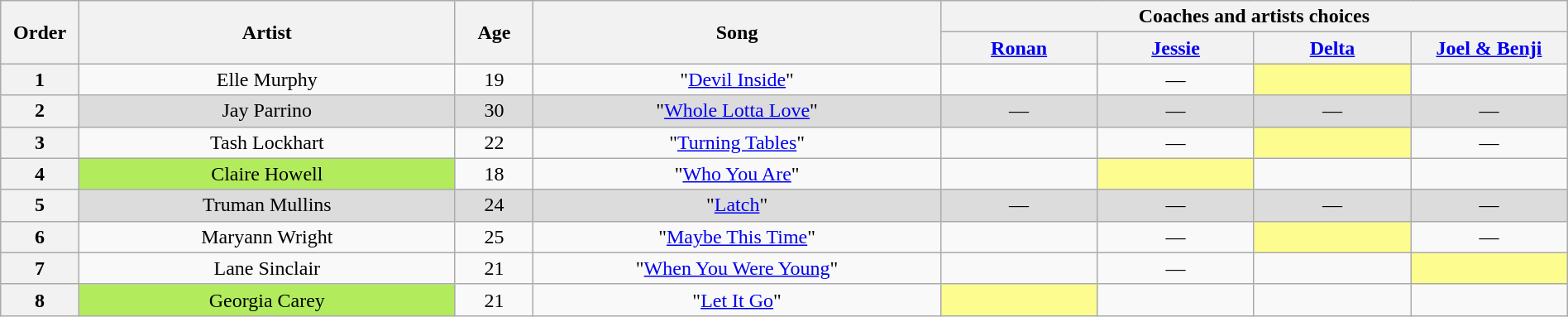<table class="wikitable" style="text-align:center; width:100%;">
<tr>
<th scope="col" rowspan="2" style="width:05%;">Order</th>
<th scope="col" rowspan="2" style="width:24%;">Artist</th>
<th scope="col" rowspan="2" style="width:05%;">Age</th>
<th scope="col" rowspan="2" style="width:26%;">Song</th>
<th colspan="4" style="width:40%;">Coaches and artists choices</th>
</tr>
<tr>
<th style="width:10%;"><a href='#'>Ronan</a></th>
<th style="width:10%;"><a href='#'>Jessie</a></th>
<th style="width:10%;"><a href='#'>Delta</a></th>
<th style="width:10%;"><a href='#'>Joel & Benji</a></th>
</tr>
<tr>
<th>1</th>
<td>Elle Murphy</td>
<td>19</td>
<td>"<a href='#'>Devil Inside</a>"</td>
<td> <strong></strong> </td>
<td>—</td>
<td style="background-color:#FDFC8F;"> <strong></strong> </td>
<td> <strong></strong> </td>
</tr>
<tr>
<th>2</th>
<td style="background-color:#DCDCDC;">Jay Parrino</td>
<td style="background-color:#DCDCDC;">30</td>
<td style="background-color:#DCDCDC;">"<a href='#'>Whole Lotta Love</a>"</td>
<td style="background-color:#DCDCDC;">—</td>
<td style="background-color:#DCDCDC;">—</td>
<td style="background-color:#DCDCDC;">—</td>
<td style="background-color:#DCDCDC;">—</td>
</tr>
<tr>
<th>3</th>
<td>Tash Lockhart</td>
<td>22</td>
<td>"<a href='#'>Turning Tables</a>"</td>
<td> <strong></strong> </td>
<td>—</td>
<td style="background-color:#FDFC8F;"> <strong></strong> </td>
<td>—</td>
</tr>
<tr>
<th>4</th>
<td style="background-color:#B2EC5D;">Claire Howell</td>
<td>18</td>
<td>"<a href='#'>Who You Are</a>"</td>
<td> <strong></strong> </td>
<td style="background-color:#FDFC8F;"> <strong></strong> </td>
<td> <strong></strong> </td>
<td> <strong></strong> </td>
</tr>
<tr>
<th>5</th>
<td style="background-color:#DCDCDC;">Truman Mullins</td>
<td style="background-color:#DCDCDC;">24</td>
<td style="background-color:#DCDCDC;">"<a href='#'>Latch</a>"</td>
<td style="background-color:#DCDCDC;">—</td>
<td style="background-color:#DCDCDC;">—</td>
<td style="background-color:#DCDCDC;">—</td>
<td style="background-color:#DCDCDC;">—</td>
</tr>
<tr>
<th>6</th>
<td>Maryann Wright</td>
<td>25</td>
<td>"<a href='#'>Maybe This Time</a>"</td>
<td> <strong></strong> </td>
<td>—</td>
<td style="background-color:#FDFC8F;"> <strong></strong> </td>
<td>—</td>
</tr>
<tr>
<th>7</th>
<td>Lane Sinclair</td>
<td>21</td>
<td>"<a href='#'>When You Were Young</a>"</td>
<td> <strong></strong> </td>
<td>—</td>
<td> <strong></strong> </td>
<td style="background-color:#FDFC8F;"> <strong></strong> </td>
</tr>
<tr>
<th>8</th>
<td style="background-color:#B2EC5D;">Georgia Carey</td>
<td>21</td>
<td>"<a href='#'>Let It Go</a>"</td>
<td style="background-color:#FDFC8F;"> <strong></strong> </td>
<td> <strong></strong> </td>
<td> <strong></strong> </td>
<td> <strong></strong> </td>
</tr>
</table>
